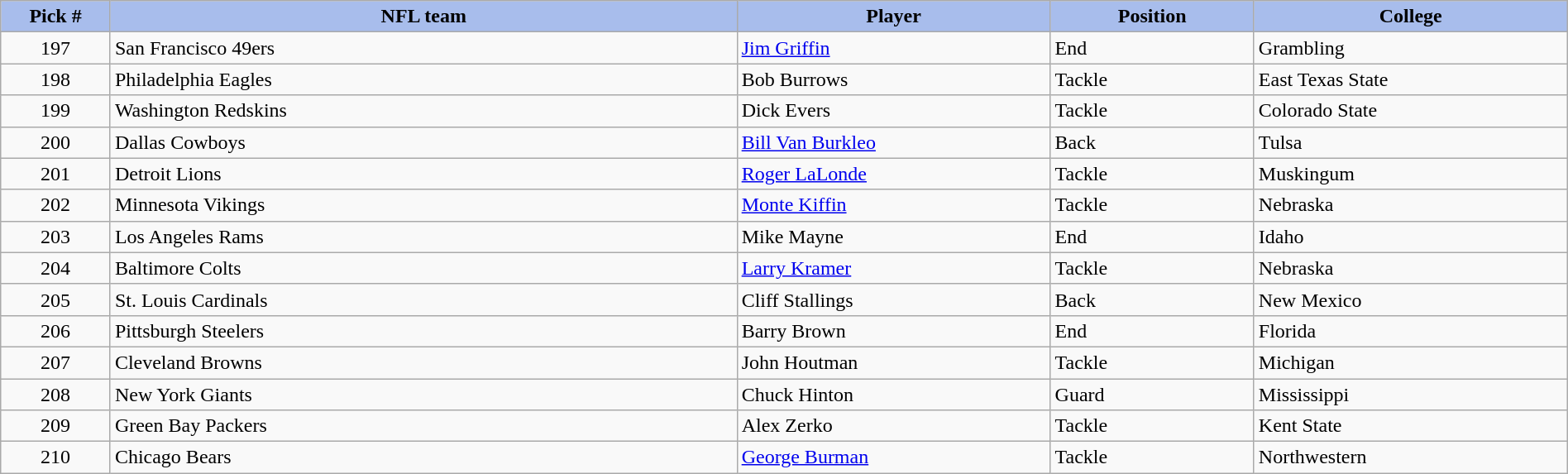<table class="wikitable sortable sortable" style="width: 100%">
<tr>
<th style="background:#A8BDEC;" width=7%>Pick #</th>
<th width=40% style="background:#A8BDEC;">NFL team</th>
<th width=20% style="background:#A8BDEC;">Player</th>
<th width=13% style="background:#A8BDEC;">Position</th>
<th style="background:#A8BDEC;">College</th>
</tr>
<tr>
<td align=center>197</td>
<td>San Francisco 49ers</td>
<td><a href='#'>Jim Griffin</a></td>
<td>End</td>
<td>Grambling</td>
</tr>
<tr>
<td align=center>198</td>
<td>Philadelphia Eagles</td>
<td>Bob Burrows</td>
<td>Tackle</td>
<td>East Texas State</td>
</tr>
<tr>
<td align=center>199</td>
<td>Washington Redskins</td>
<td>Dick Evers</td>
<td>Tackle</td>
<td>Colorado State</td>
</tr>
<tr>
<td align=center>200</td>
<td>Dallas Cowboys</td>
<td><a href='#'>Bill Van Burkleo</a></td>
<td>Back</td>
<td>Tulsa</td>
</tr>
<tr>
<td align=center>201</td>
<td>Detroit Lions</td>
<td><a href='#'>Roger LaLonde</a></td>
<td>Tackle</td>
<td>Muskingum</td>
</tr>
<tr>
<td align=center>202</td>
<td>Minnesota Vikings</td>
<td><a href='#'>Monte Kiffin</a></td>
<td>Tackle</td>
<td>Nebraska</td>
</tr>
<tr>
<td align=center>203</td>
<td>Los Angeles Rams</td>
<td>Mike Mayne</td>
<td>End</td>
<td>Idaho</td>
</tr>
<tr>
<td align=center>204</td>
<td>Baltimore Colts</td>
<td><a href='#'>Larry Kramer</a></td>
<td>Tackle</td>
<td>Nebraska</td>
</tr>
<tr>
<td align=center>205</td>
<td>St. Louis Cardinals</td>
<td>Cliff Stallings</td>
<td>Back</td>
<td>New Mexico</td>
</tr>
<tr>
<td align=center>206</td>
<td>Pittsburgh Steelers</td>
<td>Barry Brown</td>
<td>End</td>
<td>Florida</td>
</tr>
<tr>
<td align=center>207</td>
<td>Cleveland Browns</td>
<td>John Houtman</td>
<td>Tackle</td>
<td>Michigan</td>
</tr>
<tr>
<td align=center>208</td>
<td>New York Giants</td>
<td>Chuck Hinton</td>
<td>Guard</td>
<td>Mississippi</td>
</tr>
<tr>
<td align=center>209</td>
<td>Green Bay Packers</td>
<td>Alex Zerko</td>
<td>Tackle</td>
<td>Kent State</td>
</tr>
<tr>
<td align=center>210</td>
<td>Chicago Bears</td>
<td><a href='#'>George Burman</a></td>
<td>Tackle</td>
<td>Northwestern</td>
</tr>
</table>
